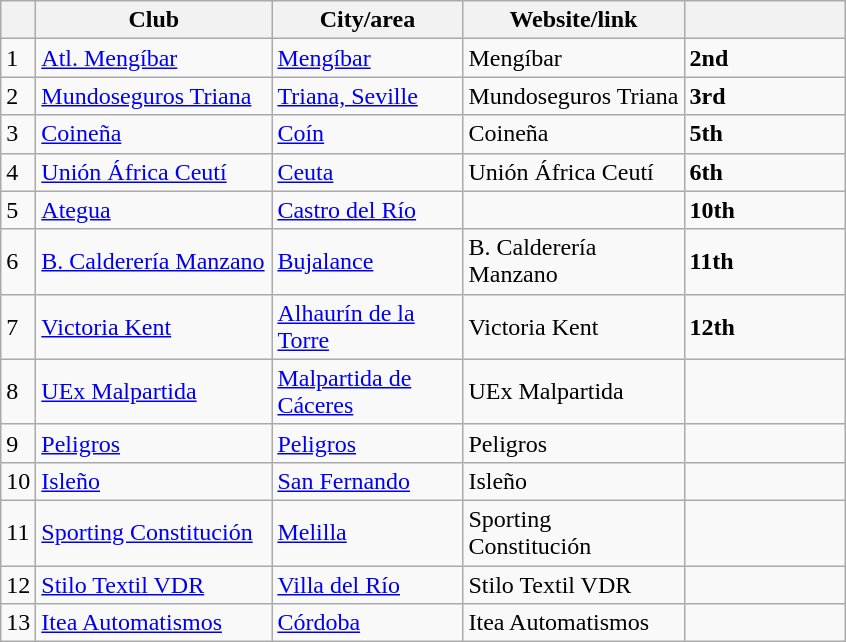<table class="wikitable sortable">
<tr>
<th width=5></th>
<th width=150>Club</th>
<th width=120>City/area</th>
<th width=140>Website/link</th>
<th width=100></th>
</tr>
<tr>
<td>1</td>
<td><a href='#'>Atl. Mengíbar</a></td>
<td><a href='#'>Mengíbar</a></td>
<td>Mengíbar</td>
<td><strong>2nd</strong></td>
</tr>
<tr>
<td>2</td>
<td><a href='#'>Mundoseguros Triana</a></td>
<td><a href='#'>Triana, Seville</a></td>
<td>Mundoseguros Triana</td>
<td><strong>3rd</strong></td>
</tr>
<tr>
<td>3</td>
<td><a href='#'>Coineña</a></td>
<td><a href='#'>Coín</a></td>
<td>Coineña</td>
<td><strong>5th</strong></td>
</tr>
<tr>
<td>4</td>
<td><a href='#'>Unión África Ceutí</a></td>
<td><a href='#'>Ceuta</a></td>
<td>Unión África Ceutí</td>
<td><strong>6th</strong></td>
</tr>
<tr>
<td>5</td>
<td><a href='#'>Ategua</a></td>
<td><a href='#'>Castro del Río</a></td>
<td></td>
<td><strong>10th</strong></td>
</tr>
<tr>
<td>6</td>
<td><a href='#'>B. Calderería Manzano</a></td>
<td><a href='#'>Bujalance</a></td>
<td>B. Calderería Manzano</td>
<td><strong>11th</strong></td>
</tr>
<tr>
<td>7</td>
<td><a href='#'>Victoria Kent</a></td>
<td><a href='#'>Alhaurín de la Torre</a></td>
<td>Victoria Kent</td>
<td><strong>12th</strong></td>
</tr>
<tr>
<td>8</td>
<td><a href='#'>UEx Malpartida</a></td>
<td><a href='#'>Malpartida de Cáceres</a></td>
<td>UEx Malpartida</td>
<td><strong></strong></td>
</tr>
<tr>
<td>9</td>
<td><a href='#'>Peligros</a></td>
<td><a href='#'>Peligros</a></td>
<td>Peligros</td>
<td><strong></strong></td>
</tr>
<tr>
<td>10</td>
<td><a href='#'>Isleño</a></td>
<td><a href='#'>San Fernando</a></td>
<td>Isleño</td>
<td><strong></strong></td>
</tr>
<tr>
<td>11</td>
<td><a href='#'>Sporting Constitución</a></td>
<td><a href='#'>Melilla</a></td>
<td>Sporting Constitución</td>
<td><strong></strong></td>
</tr>
<tr>
<td>12</td>
<td><a href='#'>Stilo Textil VDR</a></td>
<td><a href='#'>Villa del Río</a></td>
<td>Stilo Textil VDR</td>
<td><strong></strong></td>
</tr>
<tr>
<td>13</td>
<td><a href='#'>Itea Automatismos</a></td>
<td><a href='#'>Córdoba</a></td>
<td>Itea Automatismos</td>
<td><strong></strong></td>
</tr>
</table>
